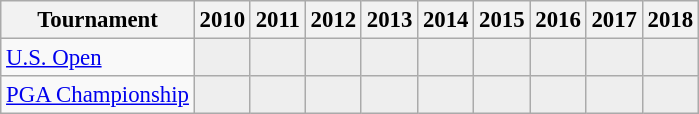<table class="wikitable" style="font-size:95%;text-align:center;">
<tr>
<th>Tournament</th>
<th>2010</th>
<th>2011</th>
<th>2012</th>
<th>2013</th>
<th>2014</th>
<th>2015</th>
<th>2016</th>
<th>2017</th>
<th>2018</th>
</tr>
<tr>
<td align=left><a href='#'>U.S. Open</a></td>
<td style="background:#eeeeee;"></td>
<td style="background:#eeeeee;"></td>
<td style="background:#eeeeee;"></td>
<td style="background:#eeeeee;"></td>
<td style="background:#eeeeee;"></td>
<td style="background:#eeeeee;"></td>
<td style="background:#eeeeee;"></td>
<td style="background:#eeeeee;"></td>
<td style="background:#eeeeee;"></td>
</tr>
<tr>
<td align=left><a href='#'>PGA Championship</a></td>
<td style="background:#eeeeee;"></td>
<td style="background:#eeeeee;"></td>
<td style="background:#eeeeee;"></td>
<td style="background:#eeeeee;"></td>
<td style="background:#eeeeee;"></td>
<td style="background:#eeeeee;"></td>
<td style="background:#eeeeee;"></td>
<td style="background:#eeeeee;"></td>
<td style="background:#eeeeee;"></td>
</tr>
</table>
